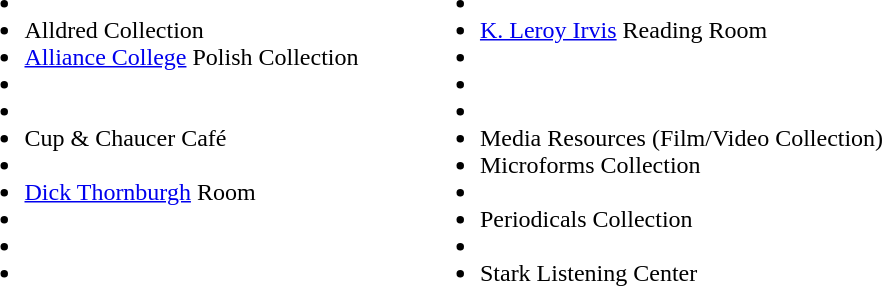<table>
<tr>
<td valign="top"><br><ul><li></li><li>Alldred Collection</li><li><a href='#'>Alliance College</a> Polish Collection</li><li></li><li></li><li>Cup & Chaucer Café</li><li></li><li><a href='#'>Dick Thornburgh</a> Room</li><li></li><li></li><li></li></ul></td>
<td width="33"> </td>
<td valign="top"><br><ul><li></li><li><a href='#'>K. Leroy Irvis</a> Reading Room</li><li></li><li></li><li></li><li>Media Resources (Film/Video Collection)</li><li>Microforms Collection</li><li></li><li>Periodicals Collection</li><li></li><li>Stark Listening Center</li></ul></td>
</tr>
</table>
